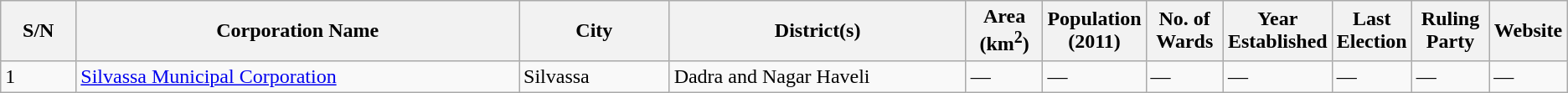<table class="wikitable sortable">
<tr>
<th style="width:05%;">S/N</th>
<th style="width:30%;">Corporation Name</th>
<th style="width:10%;">City</th>
<th style="width:20%;">District(s)</th>
<th style="width:05%;">Area (km<sup>2</sup>)</th>
<th style="width:05%;">Population (2011)</th>
<th style="width:05%;">No. of Wards</th>
<th style="width:05%;">Year Established</th>
<th style="width:05%;">Last Election</th>
<th style="width:05%;">Ruling Party</th>
<th style="width:05%;">Website<br><onlyinclude></th>
</tr>
<tr>
<td>1</td>
<td><a href='#'>Silvassa Municipal Corporation</a></td>
<td>Silvassa</td>
<td>Dadra and Nagar Haveli</td>
<td>—</td>
<td>—</td>
<td>—</td>
<td>—</td>
<td>—</td>
<td>—</td>
<td>—<br></onlyinclude></td>
</tr>
</table>
